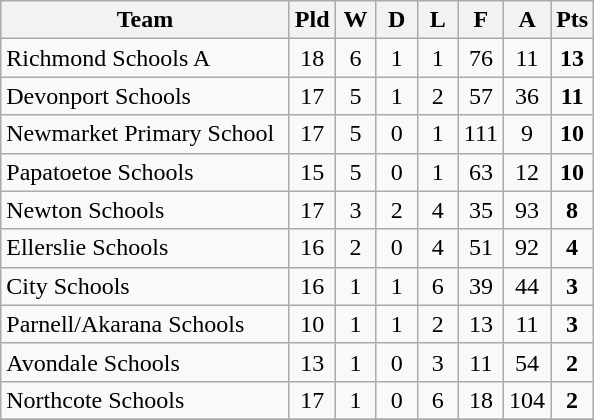<table class="wikitable" style="text-align:center;">
<tr>
<th width=185>Team</th>
<th width=20 abbr="Played">Pld</th>
<th width=20 abbr="Won">W</th>
<th width=20 abbr="Drawn">D</th>
<th width=20 abbr="Lost">L</th>
<th width=20 abbr="For">F</th>
<th width=20 abbr="Against">A</th>
<th width=20 abbr="Points">Pts</th>
</tr>
<tr>
<td style="text-align:left;">Richmond Schools A</td>
<td>18</td>
<td>6</td>
<td>1</td>
<td>1</td>
<td>76</td>
<td>11</td>
<td><strong>13</strong></td>
</tr>
<tr>
<td style="text-align:left;">Devonport Schools</td>
<td>17</td>
<td>5</td>
<td>1</td>
<td>2</td>
<td>57</td>
<td>36</td>
<td><strong>11</strong></td>
</tr>
<tr>
<td style="text-align:left;">Newmarket Primary School</td>
<td>17</td>
<td>5</td>
<td>0</td>
<td>1</td>
<td>111</td>
<td>9</td>
<td><strong>10</strong></td>
</tr>
<tr>
<td style="text-align:left;">Papatoetoe Schools</td>
<td>15</td>
<td>5</td>
<td>0</td>
<td>1</td>
<td>63</td>
<td>12</td>
<td><strong>10</strong></td>
</tr>
<tr>
<td style="text-align:left;">Newton Schools</td>
<td>17</td>
<td>3</td>
<td>2</td>
<td>4</td>
<td>35</td>
<td>93</td>
<td><strong>8</strong></td>
</tr>
<tr>
<td style="text-align:left;">Ellerslie Schools</td>
<td>16</td>
<td>2</td>
<td>0</td>
<td>4</td>
<td>51</td>
<td>92</td>
<td><strong>4</strong></td>
</tr>
<tr>
<td style="text-align:left;">City Schools</td>
<td>16</td>
<td>1</td>
<td>1</td>
<td>6</td>
<td>39</td>
<td>44</td>
<td><strong>3</strong></td>
</tr>
<tr>
<td style="text-align:left;">Parnell/Akarana Schools</td>
<td>10</td>
<td>1</td>
<td>1</td>
<td>2</td>
<td>13</td>
<td>11</td>
<td><strong>3</strong></td>
</tr>
<tr>
<td style="text-align:left;">Avondale Schools</td>
<td>13</td>
<td>1</td>
<td>0</td>
<td>3</td>
<td>11</td>
<td>54</td>
<td><strong>2</strong></td>
</tr>
<tr>
<td style="text-align:left;">Northcote Schools</td>
<td>17</td>
<td>1</td>
<td>0</td>
<td>6</td>
<td>18</td>
<td>104</td>
<td><strong>2</strong></td>
</tr>
<tr>
</tr>
</table>
